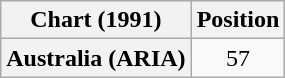<table class="wikitable plainrowheaders" style="text-align:center">
<tr>
<th>Chart (1991)</th>
<th>Position</th>
</tr>
<tr>
<th scope="row">Australia (ARIA)</th>
<td>57</td>
</tr>
</table>
